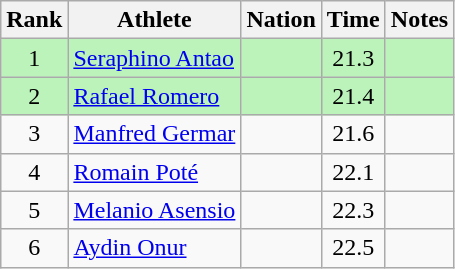<table class="wikitable sortable" style="text-align:center">
<tr>
<th>Rank</th>
<th>Athlete</th>
<th>Nation</th>
<th>Time</th>
<th>Notes</th>
</tr>
<tr bgcolor=bbf3bb>
<td>1</td>
<td align=left><a href='#'>Seraphino Antao</a></td>
<td align=left></td>
<td>21.3</td>
<td></td>
</tr>
<tr bgcolor=bbf3bb>
<td>2</td>
<td align=left><a href='#'>Rafael Romero</a></td>
<td align=left></td>
<td>21.4</td>
<td></td>
</tr>
<tr>
<td>3</td>
<td align=left><a href='#'>Manfred Germar</a></td>
<td align=left></td>
<td>21.6</td>
<td></td>
</tr>
<tr>
<td>4</td>
<td align=left><a href='#'>Romain Poté</a></td>
<td align=left></td>
<td>22.1</td>
<td></td>
</tr>
<tr>
<td>5</td>
<td align=left><a href='#'>Melanio Asensio</a></td>
<td align=left></td>
<td>22.3</td>
<td></td>
</tr>
<tr>
<td>6</td>
<td align=left><a href='#'>Aydin Onur</a></td>
<td align=left></td>
<td>22.5</td>
<td></td>
</tr>
</table>
